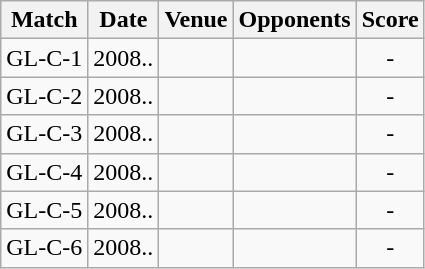<table class="wikitable" style="text-align:center;">
<tr>
<th>Match</th>
<th>Date</th>
<th>Venue</th>
<th>Opponents</th>
<th>Score</th>
</tr>
<tr>
<td>GL-C-1</td>
<td>2008..</td>
<td><a href='#'></a></td>
<td><a href='#'></a></td>
<td>-</td>
</tr>
<tr>
<td>GL-C-2</td>
<td>2008..</td>
<td><a href='#'></a></td>
<td><a href='#'></a></td>
<td>-</td>
</tr>
<tr>
<td>GL-C-3</td>
<td>2008..</td>
<td><a href='#'></a></td>
<td><a href='#'></a></td>
<td>-</td>
</tr>
<tr>
<td>GL-C-4</td>
<td>2008..</td>
<td><a href='#'></a></td>
<td><a href='#'></a></td>
<td>-</td>
</tr>
<tr>
<td>GL-C-5</td>
<td>2008..</td>
<td><a href='#'></a></td>
<td><a href='#'></a></td>
<td>-</td>
</tr>
<tr>
<td>GL-C-6</td>
<td>2008..</td>
<td><a href='#'></a></td>
<td><a href='#'></a></td>
<td>-</td>
</tr>
</table>
